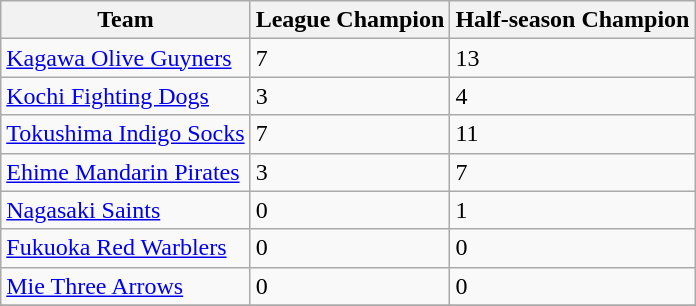<table class="sortable wikitable">
<tr>
<th>Team</th>
<th>League Champion</th>
<th>Half-season Champion</th>
</tr>
<tr>
<td><a href='#'>Kagawa Olive Guyners</a></td>
<td>7</td>
<td>13</td>
</tr>
<tr>
<td><a href='#'>Kochi Fighting Dogs</a></td>
<td>3</td>
<td>4</td>
</tr>
<tr>
<td><a href='#'>Tokushima Indigo Socks</a></td>
<td>7</td>
<td>11</td>
</tr>
<tr>
<td><a href='#'>Ehime Mandarin Pirates</a></td>
<td>3</td>
<td>7</td>
</tr>
<tr>
<td><a href='#'>Nagasaki Saints</a></td>
<td>0</td>
<td>1</td>
</tr>
<tr>
<td><a href='#'>Fukuoka Red Warblers</a></td>
<td>0</td>
<td>0</td>
</tr>
<tr>
<td><a href='#'>Mie Three Arrows</a></td>
<td>0</td>
<td>0</td>
</tr>
<tr>
</tr>
</table>
